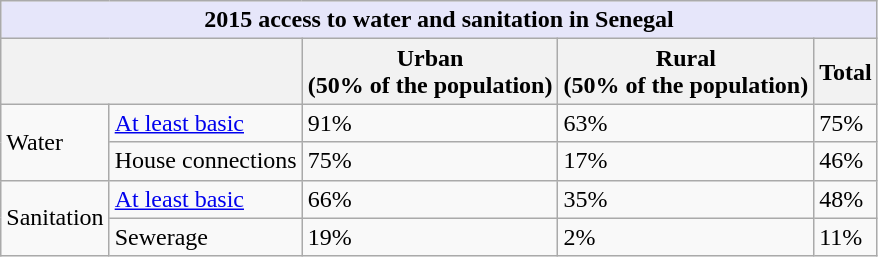<table class="wikitable">
<tr>
<th style="background:#E6E6FA" colspan=5>2015 access to water and sanitation in Senegal</th>
</tr>
<tr>
<th colspan=2></th>
<th>Urban<br>(50% of the population)</th>
<th>Rural<br>(50% of the population)</th>
<th>Total</th>
</tr>
<tr>
<td rowspan=2>Water</td>
<td><a href='#'>At least basic</a></td>
<td>91%</td>
<td>63%</td>
<td>75%</td>
</tr>
<tr>
<td>House connections</td>
<td>75%</td>
<td>17%</td>
<td>46%</td>
</tr>
<tr>
<td rowspan=2>Sanitation</td>
<td><a href='#'>At least basic</a></td>
<td>66%</td>
<td>35%</td>
<td>48%</td>
</tr>
<tr>
<td>Sewerage</td>
<td>19%</td>
<td>2%</td>
<td>11%</td>
</tr>
</table>
